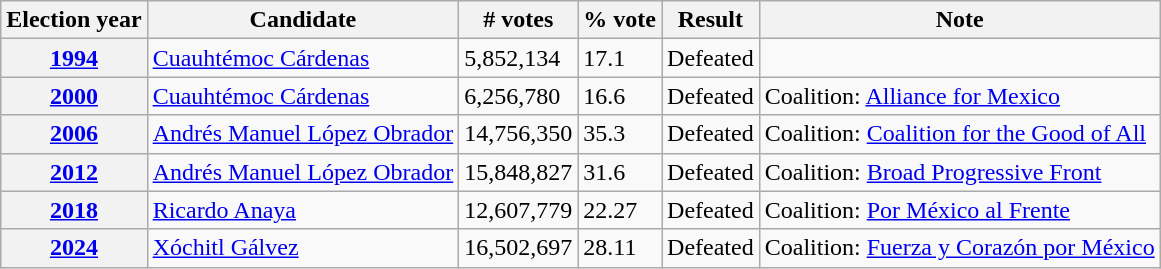<table class="wikitable">
<tr>
<th>Election year</th>
<th>Candidate</th>
<th># votes</th>
<th>% vote</th>
<th>Result</th>
<th>Note</th>
</tr>
<tr>
<th><a href='#'>1994</a></th>
<td><a href='#'>Cuauhtémoc Cárdenas</a></td>
<td>5,852,134</td>
<td>17.1</td>
<td> Defeated</td>
<td></td>
</tr>
<tr>
<th><a href='#'>2000</a></th>
<td><a href='#'>Cuauhtémoc Cárdenas</a></td>
<td>6,256,780</td>
<td>16.6</td>
<td> Defeated</td>
<td>Coalition: <a href='#'>Alliance for Mexico</a></td>
</tr>
<tr>
<th><a href='#'>2006</a></th>
<td><a href='#'>Andrés Manuel López Obrador</a></td>
<td>14,756,350</td>
<td>35.3</td>
<td> Defeated</td>
<td>Coalition: <a href='#'>Coalition for the Good of All</a></td>
</tr>
<tr>
<th><a href='#'>2012</a></th>
<td><a href='#'>Andrés Manuel López Obrador</a></td>
<td>15,848,827</td>
<td>31.6</td>
<td> Defeated</td>
<td>Coalition: <a href='#'>Broad Progressive Front</a></td>
</tr>
<tr>
<th><a href='#'>2018</a></th>
<td><a href='#'>Ricardo Anaya</a></td>
<td>12,607,779</td>
<td>22.27</td>
<td> Defeated</td>
<td>Coalition: <a href='#'>Por México al Frente</a></td>
</tr>
<tr>
<th><a href='#'>2024</a></th>
<td><a href='#'>Xóchitl Gálvez</a></td>
<td>16,502,697</td>
<td>28.11</td>
<td> Defeated</td>
<td>Coalition: <a href='#'>Fuerza y Corazón por México</a></td>
</tr>
</table>
